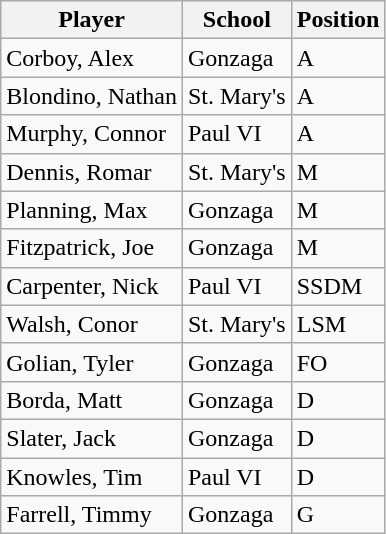<table class="wikitable sortable">
<tr>
<th>Player</th>
<th>School</th>
<th>Position</th>
</tr>
<tr>
<td>Corboy, Alex</td>
<td>Gonzaga</td>
<td>A</td>
</tr>
<tr>
<td>Blondino, Nathan</td>
<td>St. Mary's</td>
<td>A</td>
</tr>
<tr>
<td>Murphy, Connor</td>
<td>Paul VI</td>
<td>A</td>
</tr>
<tr>
<td>Dennis, Romar</td>
<td>St. Mary's</td>
<td>M</td>
</tr>
<tr>
<td>Planning, Max</td>
<td>Gonzaga</td>
<td>M</td>
</tr>
<tr>
<td>Fitzpatrick, Joe</td>
<td>Gonzaga</td>
<td>M</td>
</tr>
<tr>
<td>Carpenter, Nick</td>
<td>Paul VI</td>
<td>SSDM</td>
</tr>
<tr>
<td>Walsh, Conor</td>
<td>St. Mary's</td>
<td>LSM</td>
</tr>
<tr>
<td>Golian, Tyler</td>
<td>Gonzaga</td>
<td>FO</td>
</tr>
<tr>
<td>Borda, Matt</td>
<td>Gonzaga</td>
<td>D</td>
</tr>
<tr>
<td>Slater, Jack</td>
<td>Gonzaga</td>
<td>D</td>
</tr>
<tr>
<td>Knowles, Tim</td>
<td>Paul VI</td>
<td>D</td>
</tr>
<tr>
<td>Farrell, Timmy</td>
<td>Gonzaga</td>
<td>G</td>
</tr>
</table>
